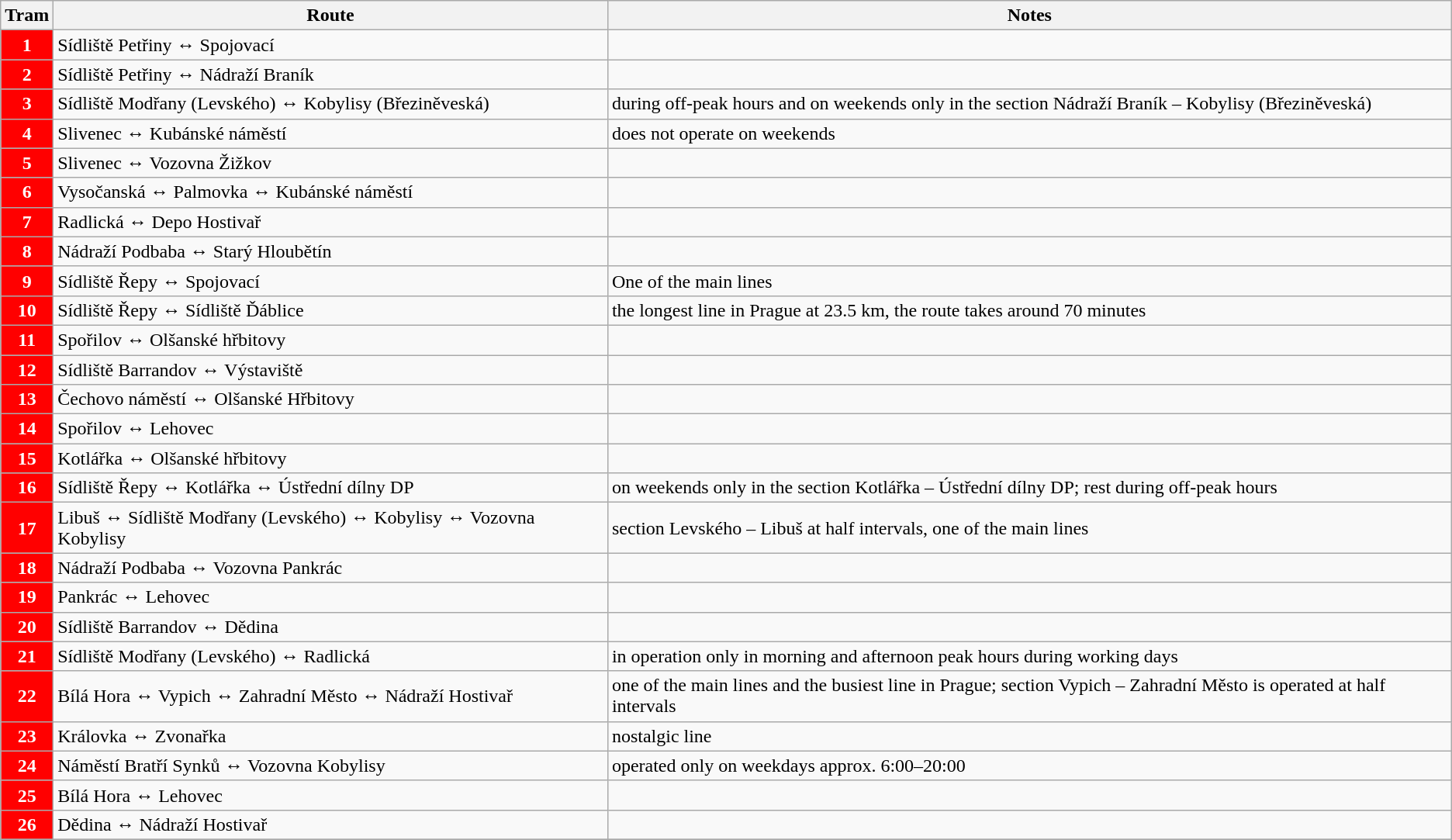<table class="wikitable">
<tr>
<th>Tram</th>
<th>Route</th>
<th>Notes</th>
</tr>
<tr>
<td align="center" style="color: white; background-color: #FF0000"><strong>1</strong></td>
<td>Sídliště Petřiny ↔ Spojovací</td>
<td></td>
</tr>
<tr>
<td align="center" style="color: white; background-color: #FF0000"><strong>2</strong></td>
<td>Sídliště Petřiny ↔ Nádraží Braník</td>
<td></td>
</tr>
<tr>
<td align="center" style="color: white; background-color: #FF0000"><strong>3</strong></td>
<td>Sídliště Modřany (Levského) ↔ Kobylisy (Březiněveská)</td>
<td>during off-peak hours and on weekends only in the section Nádraží Braník – Kobylisy (Březiněveská)</td>
</tr>
<tr>
<td align="center" style="color: white; background-color: #FF0000"><strong>4</strong></td>
<td>Slivenec ↔ Kubánské náměstí</td>
<td>does not operate on weekends</td>
</tr>
<tr>
<td align="center" style="color: white; background-color: #FF0000"><strong>5</strong></td>
<td>Slivenec ↔ Vozovna Žižkov</td>
<td></td>
</tr>
<tr>
<td align="center" style="color: white; background-color: #FF0000"><strong>6</strong></td>
<td>Vysočanská ↔ Palmovka ↔ Kubánské náměstí</td>
<td></td>
</tr>
<tr>
<td align="center" style="color: white; background-color: #FF0000"><strong>7</strong></td>
<td>Radlická ↔ Depo Hostivař</td>
<td></td>
</tr>
<tr>
<td align="center" style="color: white; background-color: #FF0000"><strong>8</strong></td>
<td>Nádraží Podbaba ↔ Starý Hloubětín</td>
<td></td>
</tr>
<tr>
<td align="center" style="color: white; background-color: #FF0000"><strong>9</strong></td>
<td>Sídliště Řepy ↔ Spojovací</td>
<td>One of the main lines</td>
</tr>
<tr>
<td align="center" style="color: white; background-color: #FF0000"><strong>10</strong></td>
<td>Sídliště Řepy ↔ Sídliště Ďáblice</td>
<td>the longest line in Prague at 23.5 km, the route takes around 70 minutes</td>
</tr>
<tr>
<td align="center" style="color: white; background-color: #FF0000"><strong>11</strong></td>
<td>Spořilov ↔ Olšanské hřbitovy</td>
<td></td>
</tr>
<tr>
<td align="center" style="color: white; background-color: #FF0000"><strong>12</strong></td>
<td>Sídliště Barrandov ↔ Výstaviště</td>
<td></td>
</tr>
<tr>
<td align="center" style="color: white; background-color: #FF0000"><strong>13</strong></td>
<td>Čechovo náměstí ↔ Olšanské Hřbitovy</td>
<td></td>
</tr>
<tr>
<td align="center" style="color: white; background-color: #FF0000"><strong>14</strong></td>
<td>Spořilov ↔ Lehovec</td>
<td></td>
</tr>
<tr>
<td align="center" style="color: white; background-color: #FF0000"><strong>15</strong></td>
<td>Kotlářka ↔ Olšanské hřbitovy</td>
<td></td>
</tr>
<tr>
<td align="center" style="color: white; background-color: #FF0000"><strong>16</strong></td>
<td>Sídliště Řepy ↔ Kotlářka ↔ Ústřední dílny DP</td>
<td>on weekends only in the section Kotlářka – Ústřední dílny DP; rest during off-peak hours</td>
</tr>
<tr>
<td align="center" style="color: white; background-color: #FF0000"><strong>17</strong></td>
<td>Libuš ↔ Sídliště Modřany (Levského) ↔ Kobylisy ↔ Vozovna Kobylisy</td>
<td>section Levského – Libuš at half intervals, one of the main lines</td>
</tr>
<tr>
<td align="center" style="color: white; background-color: #FF0000"><strong>18</strong></td>
<td>Nádraží Podbaba ↔ Vozovna Pankrác</td>
<td></td>
</tr>
<tr>
<td align="center" style="color: white; background-color: #FF0000"><strong>19</strong></td>
<td>Pankrác ↔ Lehovec</td>
<td></td>
</tr>
<tr>
<td align="center" style="color: white; background-color: #FF0000"><strong>20</strong></td>
<td>Sídliště Barrandov ↔ Dědina</td>
<td></td>
</tr>
<tr>
<td align="center" style="color: white; background-color: #FF0000"><strong>21</strong></td>
<td>Sídliště Modřany (Levského) ↔ Radlická</td>
<td>in operation only in morning and afternoon peak hours during working days</td>
</tr>
<tr>
<td align="center" style="color: white; background-color: #FF0000"><strong>22</strong></td>
<td>Bílá Hora ↔ Vypich ↔ Zahradní Město ↔ Nádraží Hostivař</td>
<td>one of the main lines and the busiest line in Prague; section Vypich – Zahradní Město is operated at half intervals</td>
</tr>
<tr>
<td align="center" style="color: white; background-color: #FF0000"><strong>23</strong></td>
<td>Královka ↔ Zvonařka</td>
<td>nostalgic line</td>
</tr>
<tr>
<td align="center" style="color: white; background-color: #FF0000"><strong>24</strong></td>
<td>Náměstí Bratří Synků ↔ Vozovna Kobylisy</td>
<td>operated only on weekdays approx. 6:00–20:00</td>
</tr>
<tr>
<td align="center" style="color: white; background-color: #FF0000"><strong>25</strong></td>
<td>Bílá Hora ↔ Lehovec</td>
<td></td>
</tr>
<tr>
<td align="center" style="color: white; background-color: #FF0000"><strong>26</strong></td>
<td>Dědina ↔ Nádraží Hostivař</td>
<td></td>
</tr>
<tr>
</tr>
</table>
